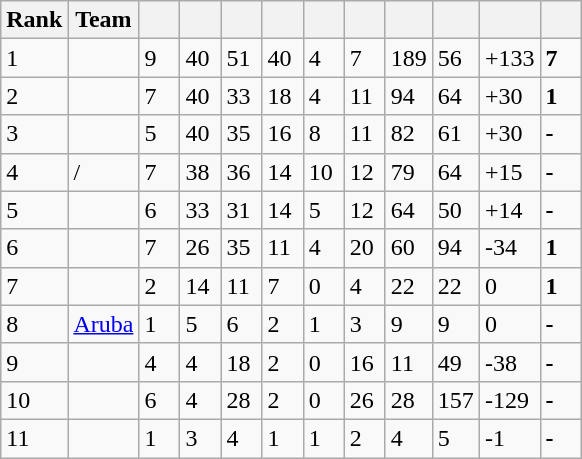<table class="wikitable sortable" style-align:center">
<tr>
<th width=20>Rank</th>
<th width=20>Team</th>
<th width=20></th>
<th width=20></th>
<th width=20></th>
<th width=20></th>
<th width=20></th>
<th width=20></th>
<th width=20></th>
<th width=20></th>
<th width=20></th>
<th width=20></th>
</tr>
<tr>
<td>1</td>
<td></td>
<td>9</td>
<td>40</td>
<td>51</td>
<td>40</td>
<td>4</td>
<td>7</td>
<td>189</td>
<td>56</td>
<td>+133</td>
<td><strong>7</strong></td>
</tr>
<tr>
<td>2</td>
<td></td>
<td>7</td>
<td>40</td>
<td>33</td>
<td>18</td>
<td>4</td>
<td>11</td>
<td>94</td>
<td>64</td>
<td>+30</td>
<td><strong>1</strong></td>
</tr>
<tr>
<td>3</td>
<td></td>
<td>5</td>
<td>40</td>
<td>35</td>
<td>16</td>
<td>8</td>
<td>11</td>
<td>82</td>
<td>61</td>
<td>+30</td>
<td><strong>-</strong></td>
</tr>
<tr>
<td>4</td>
<td>/</td>
<td>7</td>
<td>38</td>
<td>36</td>
<td>14</td>
<td>10</td>
<td>12</td>
<td>79</td>
<td>64</td>
<td>+15</td>
<td><strong>-</strong></td>
</tr>
<tr>
<td>5</td>
<td></td>
<td>6</td>
<td>33</td>
<td>31</td>
<td>14</td>
<td>5</td>
<td>12</td>
<td>64</td>
<td>50</td>
<td>+14</td>
<td><strong>-</strong></td>
</tr>
<tr>
<td>6</td>
<td></td>
<td>7</td>
<td>26</td>
<td>35</td>
<td>11</td>
<td>4</td>
<td>20</td>
<td>60</td>
<td>94</td>
<td>-34</td>
<td><strong>1</strong></td>
</tr>
<tr>
<td>7</td>
<td></td>
<td>2</td>
<td>14</td>
<td>11</td>
<td>7</td>
<td>0</td>
<td>4</td>
<td>22</td>
<td>22</td>
<td>0</td>
<td><strong>1</strong></td>
</tr>
<tr>
<td>8</td>
<td> <a href='#'>Aruba</a></td>
<td>1</td>
<td>5</td>
<td>6</td>
<td>2</td>
<td>1</td>
<td>3</td>
<td>9</td>
<td>9</td>
<td>0</td>
<td><strong>-</strong></td>
</tr>
<tr>
<td>9</td>
<td></td>
<td>4</td>
<td>4</td>
<td>18</td>
<td>2</td>
<td>0</td>
<td>16</td>
<td>11</td>
<td>49</td>
<td>-38</td>
<td><strong>-</strong></td>
</tr>
<tr>
<td>10</td>
<td></td>
<td>6</td>
<td>4</td>
<td>28</td>
<td>2</td>
<td>0</td>
<td>26</td>
<td>28</td>
<td>157</td>
<td>-129</td>
<td><strong>-</strong></td>
</tr>
<tr>
<td>11</td>
<td></td>
<td>1</td>
<td>3</td>
<td>4</td>
<td>1</td>
<td>1</td>
<td>2</td>
<td>4</td>
<td>5</td>
<td>-1</td>
<td><strong>-</strong></td>
</tr>
</table>
